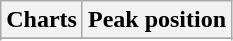<table class="wikitable">
<tr>
<th>Charts</th>
<th>Peak position</th>
</tr>
<tr>
</tr>
<tr>
</tr>
<tr>
</tr>
<tr>
</tr>
<tr>
</tr>
<tr>
</tr>
<tr>
</tr>
<tr>
</tr>
<tr>
</tr>
<tr>
</tr>
</table>
